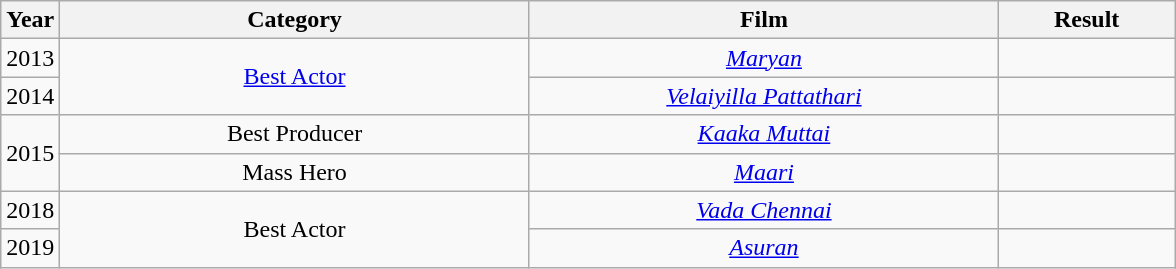<table class="wikitable" style="width:62%;">
<tr>
<th width=5%>Year</th>
<th width=40%>Category</th>
<th style="width:40%;">Film</th>
<th style="width:15%;">Result</th>
</tr>
<tr>
<td style="text-align:center;">2013</td>
<td rowspan="2" style="text-align:center;"><a href='#'>Best Actor</a></td>
<td style="text-align:center;"><em><a href='#'>Maryan</a></em></td>
<td></td>
</tr>
<tr>
<td style="text-align:center;">2014</td>
<td style="text-align:center;"><em><a href='#'>Velaiyilla Pattathari</a></em></td>
<td></td>
</tr>
<tr>
<td rowspan="2" style="text-align:center;">2015</td>
<td style="text-align:center;">Best Producer</td>
<td style="text-align:center;"><em><a href='#'>Kaaka Muttai</a></em></td>
<td></td>
</tr>
<tr>
<td style="text-align:center;">Mass Hero</td>
<td style="text-align:center;"><em><a href='#'>Maari</a></em></td>
<td></td>
</tr>
<tr>
<td style="text-align:center;">2018</td>
<td rowspan="2" style="text-align:center;">Best Actor</td>
<td style="text-align:center;"><em><a href='#'>Vada Chennai</a></em></td>
<td></td>
</tr>
<tr>
<td style="text-align:center;">2019</td>
<td style="text-align:center;"><em><a href='#'>Asuran</a></em></td>
<td></td>
</tr>
</table>
